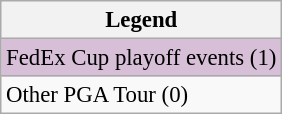<table class="wikitable" style="font-size:95%;">
<tr>
<th>Legend</th>
</tr>
<tr style="background:#D8BFD8;">
<td>FedEx Cup playoff events (1)</td>
</tr>
<tr>
<td>Other PGA Tour (0)</td>
</tr>
</table>
